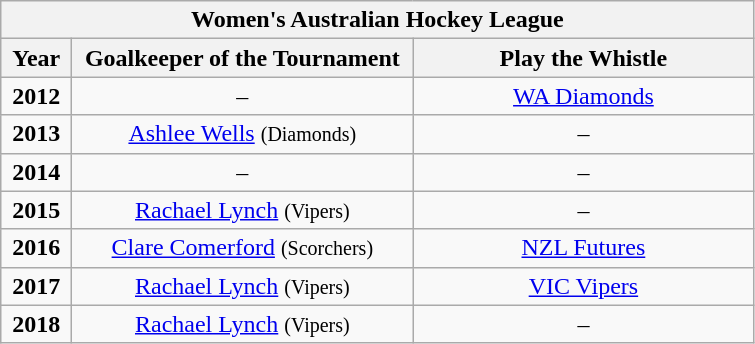<table class="wikitable" style="text-align: center;">
<tr>
<th colspan=9><strong>Women's Australian Hockey League</strong></th>
</tr>
<tr>
<th style="width: 40px;">Year</th>
<th style="width: 220px;">Goalkeeper of the Tournament</th>
<th style="width: 220px;">Play the Whistle</th>
</tr>
<tr>
<td><strong>2012</strong></td>
<td>–</td>
<td><a href='#'>WA Diamonds</a></td>
</tr>
<tr>
<td><strong>2013</strong></td>
<td><a href='#'>Ashlee Wells</a> <small>(Diamonds)</small></td>
<td>–</td>
</tr>
<tr>
<td><strong>2014</strong></td>
<td>–</td>
<td>–</td>
</tr>
<tr>
<td><strong>2015</strong></td>
<td><a href='#'>Rachael Lynch</a> <small>(Vipers)</small></td>
<td>–</td>
</tr>
<tr>
<td><strong>2016</strong></td>
<td><a href='#'>Clare Comerford</a> <small>(Scorchers)</small></td>
<td><a href='#'>NZL Futures</a></td>
</tr>
<tr>
<td><strong>2017</strong></td>
<td><a href='#'>Rachael Lynch</a> <small>(Vipers)</small></td>
<td><a href='#'>VIC Vipers</a></td>
</tr>
<tr>
<td><strong>2018</strong></td>
<td><a href='#'>Rachael Lynch</a> <small>(Vipers)</small></td>
<td>–</td>
</tr>
</table>
